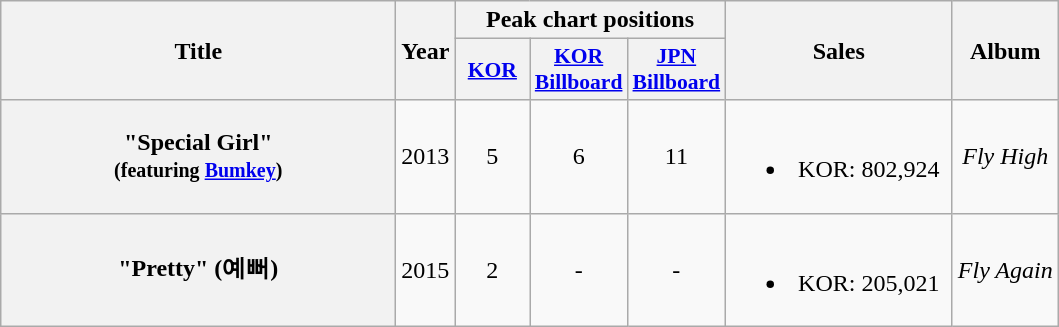<table class="wikitable plainrowheaders" style="text-align:center;" border="1">
<tr>
<th scope="col" rowspan="2" style="width:16em;">Title</th>
<th scope="col" rowspan="2">Year</th>
<th scope="col" colspan="3">Peak chart positions</th>
<th scope="col" rowspan="2" style="width:9em;">Sales</th>
<th scope="col" rowspan="2">Album</th>
</tr>
<tr>
<th scope="col" style="width:3em;font-size:90%;"><a href='#'>KOR</a><br></th>
<th scope="col" style="width:3em;font-size:90%;"><a href='#'>KOR<br>Billboard</a></th>
<th scope="col" style="width:3em;font-size:90%;"><a href='#'>JPN<br>Billboard</a></th>
</tr>
<tr>
<th scope="row">"Special Girl"<br><small>(featuring <a href='#'>Bumkey</a>)</small></th>
<td>2013</td>
<td>5</td>
<td>6</td>
<td>11</td>
<td><br><ul><li>KOR: 802,924</li></ul></td>
<td><em>Fly High</em></td>
</tr>
<tr>
<th scope="row">"Pretty" (예뻐)</th>
<td>2015</td>
<td>2</td>
<td>-</td>
<td>-</td>
<td><br><ul><li>KOR: 205,021</li></ul></td>
<td><em>Fly Again</em></td>
</tr>
</table>
